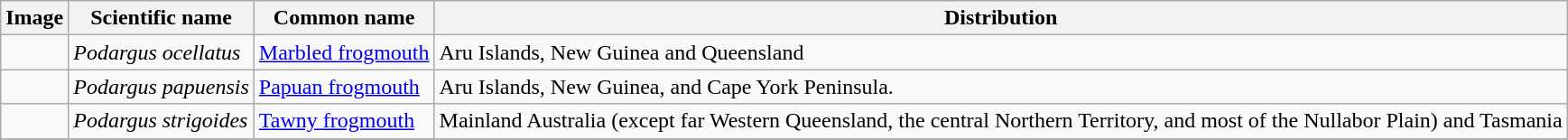<table class="wikitable">
<tr>
<th>Image</th>
<th>Scientific name</th>
<th>Common name</th>
<th>Distribution</th>
</tr>
<tr>
<td></td>
<td><em>Podargus ocellatus</em> </td>
<td><a href='#'>Marbled frogmouth</a></td>
<td>Aru Islands, New Guinea and Queensland</td>
</tr>
<tr>
<td></td>
<td><em>Podargus papuensis</em> </td>
<td><a href='#'>Papuan frogmouth</a></td>
<td>Aru Islands, New Guinea, and Cape York Peninsula.</td>
</tr>
<tr>
<td></td>
<td><em>Podargus strigoides</em> </td>
<td><a href='#'>Tawny frogmouth</a></td>
<td>Mainland Australia (except far Western Queensland, the central Northern Territory, and most of the Nullabor Plain) and Tasmania</td>
</tr>
<tr>
</tr>
</table>
